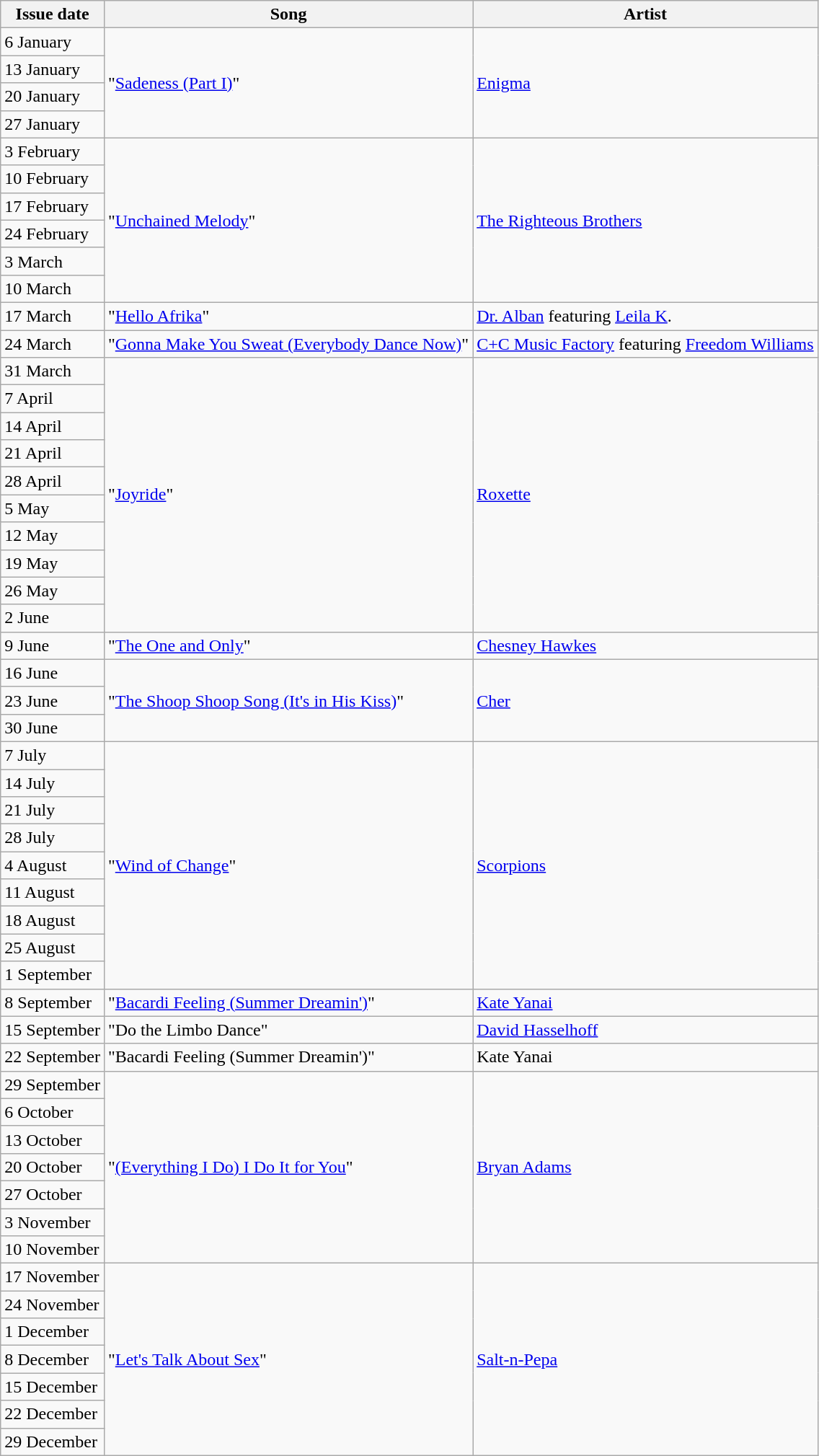<table class=wikitable>
<tr>
<th>Issue date</th>
<th>Song</th>
<th>Artist</th>
</tr>
<tr>
<td>6 January</td>
<td rowspan=4>"<a href='#'>Sadeness (Part I)</a>"</td>
<td rowspan=4><a href='#'>Enigma</a></td>
</tr>
<tr>
<td>13 January</td>
</tr>
<tr>
<td>20 January</td>
</tr>
<tr>
<td>27 January</td>
</tr>
<tr>
<td>3 February</td>
<td rowspan=6>"<a href='#'>Unchained Melody</a>"</td>
<td rowspan=6><a href='#'>The Righteous Brothers</a></td>
</tr>
<tr>
<td>10 February</td>
</tr>
<tr>
<td>17 February</td>
</tr>
<tr>
<td>24 February</td>
</tr>
<tr>
<td>3 March</td>
</tr>
<tr>
<td>10 March</td>
</tr>
<tr>
<td>17 March</td>
<td>"<a href='#'>Hello Afrika</a>"</td>
<td><a href='#'>Dr. Alban</a> featuring <a href='#'>Leila K</a>.</td>
</tr>
<tr>
<td>24 March</td>
<td>"<a href='#'>Gonna Make You Sweat (Everybody Dance Now)</a>"</td>
<td><a href='#'>C+C Music Factory</a> featuring <a href='#'>Freedom Williams</a></td>
</tr>
<tr>
<td>31 March</td>
<td rowspan=10>"<a href='#'>Joyride</a>"</td>
<td rowspan=10><a href='#'>Roxette</a></td>
</tr>
<tr>
<td>7 April</td>
</tr>
<tr>
<td>14 April</td>
</tr>
<tr>
<td>21 April</td>
</tr>
<tr>
<td>28 April</td>
</tr>
<tr>
<td>5 May</td>
</tr>
<tr>
<td>12 May</td>
</tr>
<tr>
<td>19 May</td>
</tr>
<tr>
<td>26 May</td>
</tr>
<tr>
<td>2 June</td>
</tr>
<tr>
<td>9 June</td>
<td>"<a href='#'>The One and Only</a>"</td>
<td><a href='#'>Chesney Hawkes</a></td>
</tr>
<tr>
<td>16 June</td>
<td rowspan=3>"<a href='#'>The Shoop Shoop Song (It's in His Kiss)</a>"</td>
<td rowspan=3><a href='#'>Cher</a></td>
</tr>
<tr>
<td>23 June</td>
</tr>
<tr>
<td>30 June</td>
</tr>
<tr>
<td>7 July</td>
<td rowspan=9>"<a href='#'>Wind of Change</a>"</td>
<td rowspan=9><a href='#'>Scorpions</a></td>
</tr>
<tr>
<td>14 July</td>
</tr>
<tr>
<td>21 July</td>
</tr>
<tr>
<td>28 July</td>
</tr>
<tr>
<td>4 August</td>
</tr>
<tr>
<td>11 August</td>
</tr>
<tr>
<td>18 August</td>
</tr>
<tr>
<td>25 August</td>
</tr>
<tr>
<td>1 September</td>
</tr>
<tr>
<td>8 September</td>
<td>"<a href='#'>Bacardi Feeling (Summer Dreamin')</a>"</td>
<td><a href='#'>Kate Yanai</a></td>
</tr>
<tr>
<td>15 September</td>
<td>"Do the Limbo Dance"</td>
<td><a href='#'>David Hasselhoff</a></td>
</tr>
<tr>
<td>22 September</td>
<td>"Bacardi Feeling (Summer Dreamin')"</td>
<td>Kate Yanai</td>
</tr>
<tr>
<td>29 September</td>
<td rowspan=7>"<a href='#'>(Everything I Do) I Do It for You</a>"</td>
<td rowspan=7><a href='#'>Bryan Adams</a></td>
</tr>
<tr>
<td>6 October</td>
</tr>
<tr>
<td>13 October</td>
</tr>
<tr>
<td>20 October</td>
</tr>
<tr>
<td>27 October</td>
</tr>
<tr>
<td>3 November</td>
</tr>
<tr>
<td>10 November</td>
</tr>
<tr>
<td>17 November</td>
<td rowspan=7>"<a href='#'>Let's Talk About Sex</a>"</td>
<td rowspan=7><a href='#'>Salt-n-Pepa</a></td>
</tr>
<tr>
<td>24 November</td>
</tr>
<tr>
<td>1 December</td>
</tr>
<tr>
<td>8 December</td>
</tr>
<tr>
<td>15 December</td>
</tr>
<tr>
<td>22 December</td>
</tr>
<tr>
<td>29 December</td>
</tr>
</table>
